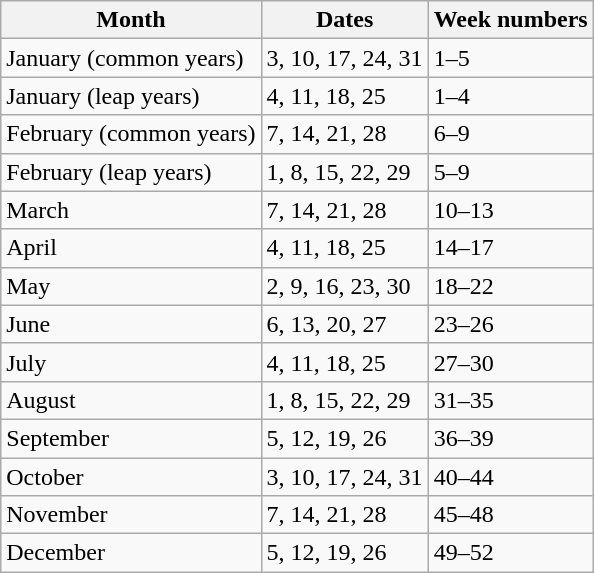<table class="wikitable sortable mw-collapsible mw-collapsed nowrap">
<tr>
<th>Month</th>
<th>Dates</th>
<th>Week numbers</th>
</tr>
<tr>
<td>January (common years)</td>
<td>3, 10, 17, 24, 31</td>
<td>1–5</td>
</tr>
<tr>
<td>January (leap years)</td>
<td>4, 11, 18, 25</td>
<td>1–4</td>
</tr>
<tr>
<td>February (common years)</td>
<td>7, 14, 21, 28</td>
<td>6–9</td>
</tr>
<tr>
<td>February (leap years)</td>
<td>1, 8, 15, 22, 29</td>
<td>5–9</td>
</tr>
<tr>
<td>March</td>
<td>7, 14, 21, 28</td>
<td>10–13</td>
</tr>
<tr>
<td>April</td>
<td>4, 11, 18, 25</td>
<td>14–17</td>
</tr>
<tr>
<td>May</td>
<td>2, 9, 16, 23, 30</td>
<td>18–22</td>
</tr>
<tr>
<td>June</td>
<td>6, 13, 20, 27</td>
<td>23–26</td>
</tr>
<tr>
<td>July</td>
<td>4, 11, 18, 25</td>
<td>27–30</td>
</tr>
<tr>
<td>August</td>
<td>1, 8, 15, 22, 29</td>
<td>31–35</td>
</tr>
<tr>
<td>September</td>
<td>5, 12, 19, 26</td>
<td>36–39</td>
</tr>
<tr>
<td>October</td>
<td>3, 10, 17, 24, 31</td>
<td>40–44</td>
</tr>
<tr>
<td>November</td>
<td>7, 14, 21, 28</td>
<td>45–48</td>
</tr>
<tr>
<td>December</td>
<td>5, 12, 19, 26</td>
<td>49–52</td>
</tr>
</table>
